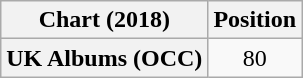<table class="wikitable plainrowheaders" style="text-align:center">
<tr>
<th scope="col">Chart (2018)</th>
<th scope="col">Position</th>
</tr>
<tr>
<th scope="row">UK Albums (OCC)</th>
<td>80</td>
</tr>
</table>
